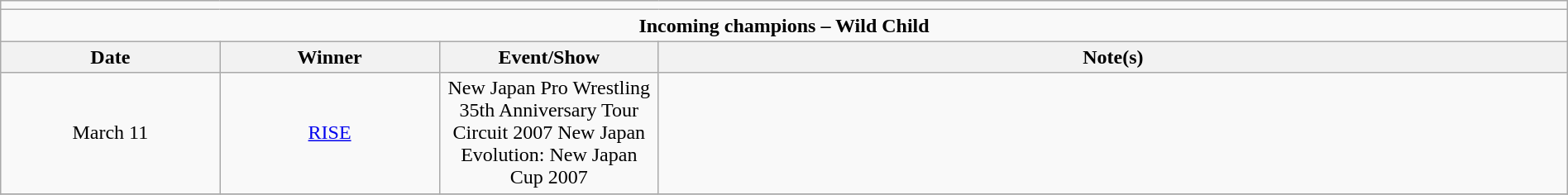<table class="wikitable" style="text-align:center; width:100%;">
<tr>
<td colspan="5"></td>
</tr>
<tr>
<td colspan="5"><strong>Incoming champions – Wild Child </strong></td>
</tr>
<tr>
<th width=14%>Date</th>
<th width=14%>Winner</th>
<th width=14%>Event/Show</th>
<th width=58%>Note(s)</th>
</tr>
<tr>
<td>March 11</td>
<td><a href='#'>RISE</a><br></td>
<td>New Japan Pro Wrestling 35th Anniversary Tour Circuit 2007 New Japan Evolution: New Japan Cup 2007</td>
<td align="left"></td>
</tr>
<tr>
</tr>
</table>
